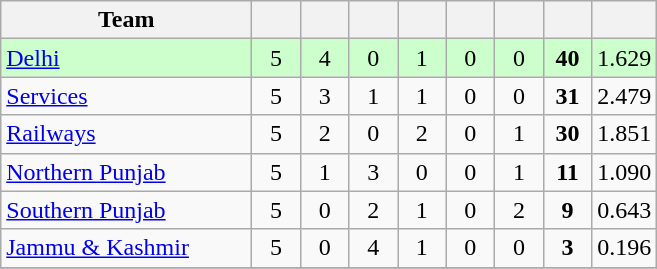<table class="wikitable" style="text-align:center">
<tr>
<th style="width:160px">Team</th>
<th style="width:25px"></th>
<th style="width:25px"></th>
<th style="width:25px"></th>
<th style="width:25px"></th>
<th style="width:25px"></th>
<th style="width:25px"></th>
<th style="width:25px"></th>
<th style="width:25px;"></th>
</tr>
<tr style="background:#cfc;">
<td style="text-align:left"><a href='#'>Delhi</a></td>
<td>5</td>
<td>4</td>
<td>0</td>
<td>1</td>
<td>0</td>
<td>0</td>
<td><strong>40</strong></td>
<td>1.629</td>
</tr>
<tr>
<td style="text-align:left"><a href='#'>Services</a></td>
<td>5</td>
<td>3</td>
<td>1</td>
<td>1</td>
<td>0</td>
<td>0</td>
<td><strong>31</strong></td>
<td>2.479</td>
</tr>
<tr>
<td style="text-align:left"><a href='#'>Railways</a></td>
<td>5</td>
<td>2</td>
<td>0</td>
<td>2</td>
<td>0</td>
<td>1</td>
<td><strong>30</strong></td>
<td>1.851</td>
</tr>
<tr>
<td style="text-align:left"><a href='#'>Northern Punjab</a></td>
<td>5</td>
<td>1</td>
<td>3</td>
<td>0</td>
<td>0</td>
<td>1</td>
<td><strong>11</strong></td>
<td>1.090</td>
</tr>
<tr>
<td style="text-align:left"><a href='#'>Southern Punjab</a></td>
<td>5</td>
<td>0</td>
<td>2</td>
<td>1</td>
<td>0</td>
<td>2</td>
<td><strong>9</strong></td>
<td>0.643</td>
</tr>
<tr>
<td style="text-align:left"><a href='#'>Jammu & Kashmir</a></td>
<td>5</td>
<td>0</td>
<td>4</td>
<td>1</td>
<td>0</td>
<td>0</td>
<td><strong>3</strong></td>
<td>0.196</td>
</tr>
<tr>
</tr>
</table>
